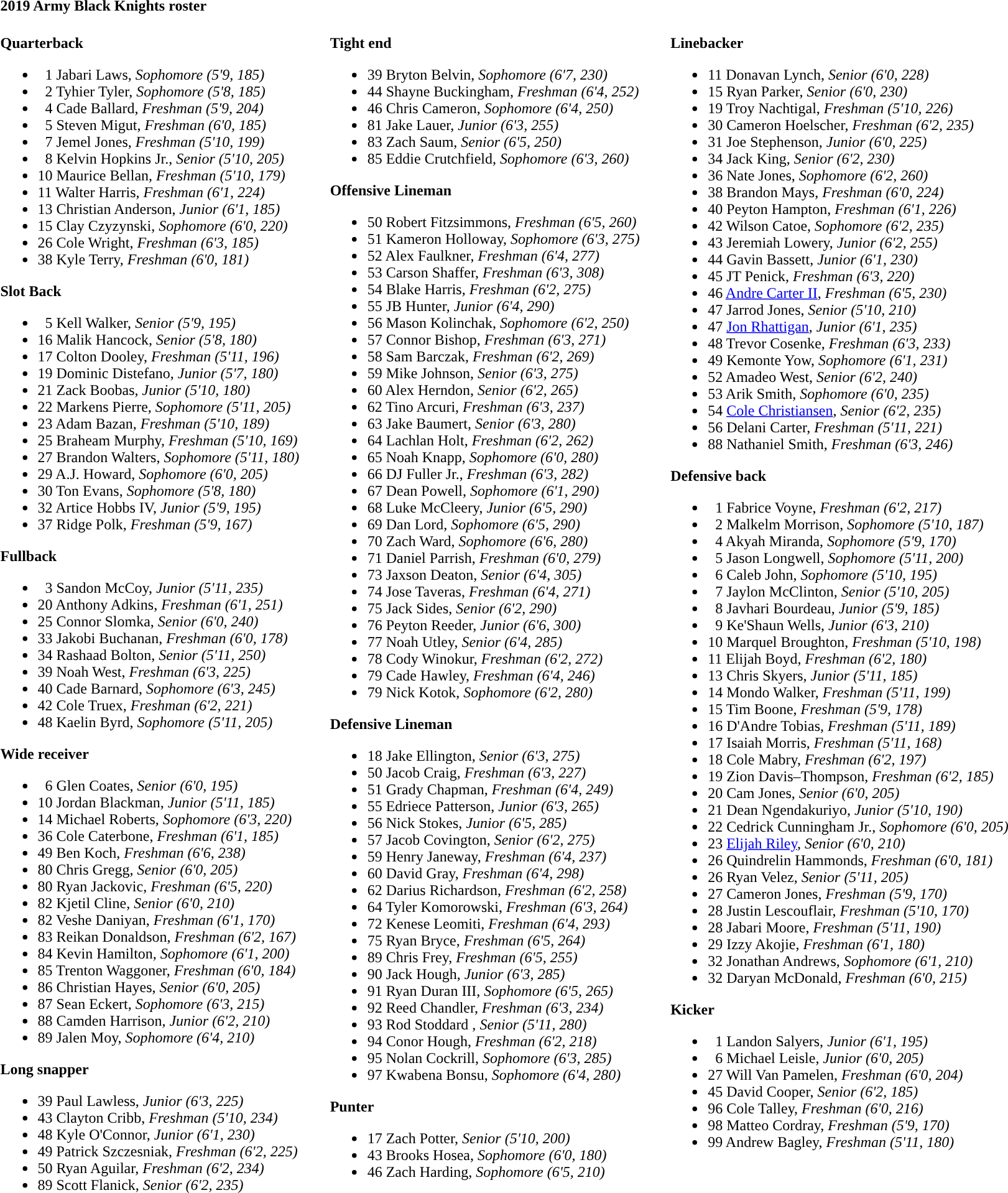<table class="toccolours" style="text-align: left;">
<tr>
<td colspan="5"><strong>2019 Army Black Knights roster</strong></td>
</tr>
<tr>
<td valign="top"><br><strong>Quarterback</strong><ul><li>  1  Jabari Laws, <em>Sophomore (5'9, 185)</em></li><li>  2  Tyhier Tyler, <em>Sophomore (5'8, 185)</em></li><li>  4  Cade Ballard, <em>Freshman (5'9, 204)</em></li><li>  5  Steven Migut, <em>Freshman (6'0, 185)</em></li><li>  7  Jemel Jones, <em>Freshman (5'10, 199)</em></li><li>  8  Kelvin Hopkins Jr., <em>Senior (5'10, 205)</em></li><li>10  Maurice Bellan, <em>Freshman (5'10, 179)</em></li><li>11  Walter Harris, <em>Freshman (6'1, 224)</em></li><li>13  Christian Anderson, <em>Junior (6'1, 185)</em></li><li>15  Clay Czyzynski, <em>Sophomore (6'0, 220)</em></li><li>26  Cole Wright, <em>Freshman (6'3, 185)</em></li><li>38  Kyle Terry, <em>Freshman (6'0, 181)</em></li></ul><strong>Slot Back</strong><ul><li>  5  Kell Walker, <em>Senior (5'9, 195)</em></li><li>16  Malik Hancock, <em>Senior (5'8, 180)</em></li><li>17  Colton Dooley, <em>Freshman (5'11, 196)</em></li><li>19  Dominic Distefano, <em>Junior (5'7, 180)</em></li><li>21  Zack Boobas, <em>Junior (5'10, 180)</em></li><li>22  Markens Pierre, <em>Sophomore (5'11, 205)</em></li><li>23  Adam Bazan, <em>Freshman (5'10, 189)</em></li><li>25  Braheam Murphy, <em>Freshman (5'10, 169)</em></li><li>27  Brandon Walters, <em>Sophomore (5'11, 180)</em></li><li>29  A.J. Howard, <em>Sophomore (6'0, 205)</em></li><li>30  Ton Evans, <em>Sophomore (5'8, 180)</em></li><li>32  Artice Hobbs IV, <em>Junior (5'9, 195)</em></li><li>37  Ridge Polk, <em>Freshman (5'9, 167)</em></li></ul><strong>Fullback</strong><ul><li>  3  Sandon McCoy, <em>Junior (5'11, 235)</em></li><li>20  Anthony Adkins, <em>Freshman (6'1, 251)</em></li><li>25  Connor Slomka, <em>Senior (6'0, 240)</em></li><li>33  Jakobi Buchanan, <em>Freshman (6'0, 178)</em></li><li>34  Rashaad Bolton, <em>Senior (5'11, 250)</em></li><li>39  Noah West, <em>Freshman (6'3, 225)</em></li><li>40  Cade Barnard, <em>Sophomore (6'3, 245)</em></li><li>42  Cole Truex, <em>Freshman (6'2, 221)</em></li><li>48  Kaelin Byrd, <em>Sophomore (5'11, 205)</em></li></ul><strong>Wide receiver</strong><ul><li>  6  Glen Coates, <em>Senior (6'0, 195)</em></li><li>10  Jordan Blackman, <em>Junior (5'11, 185)</em></li><li>14  Michael Roberts, <em>Sophomore (6'3, 220)</em></li><li>36  Cole Caterbone, <em>Freshman (6'1, 185)</em></li><li>49  Ben Koch, <em>Freshman (6'6, 238)</em></li><li>80  Chris Gregg, <em>Senior (6'0, 205)</em></li><li>80  Ryan Jackovic, <em>Freshman (6'5, 220)</em></li><li>82  Kjetil Cline, <em>Senior (6'0, 210)</em></li><li>82  Veshe Daniyan, <em>Freshman (6'1, 170)</em></li><li>83  Reikan Donaldson, <em>Freshman (6'2, 167)</em></li><li>84  Kevin Hamilton, <em>Sophomore (6'1, 200)</em></li><li>85  Trenton Waggoner, <em>Freshman (6'0, 184)</em></li><li>86  Christian Hayes, <em>Senior (6'0, 205)</em></li><li>87  Sean Eckert, <em>Sophomore (6'3, 215)</em></li><li>88  Camden Harrison, <em>Junior (6'2, 210)</em></li><li>89  Jalen Moy, <em>Sophomore (6'4, 210)</em></li></ul><strong>Long snapper</strong><ul><li>39  Paul Lawless, <em>Junior (6'3, 225)</em></li><li>43  Clayton Cribb, <em>Freshman (5'10, 234)</em></li><li>48  Kyle O'Connor, <em>Junior (6'1, 230)</em></li><li>49  Patrick Szczesniak, <em>Freshman (6'2, 225)</em></li><li>50  Ryan Aguilar, <em>Freshman (6'2, 234)</em></li><li>89  Scott Flanick, <em>Senior (6'2, 235)</em></li></ul></td>
<td width="25"> </td>
<td valign="top"><br><strong>Tight end</strong><ul><li>39  Bryton Belvin, <em>Sophomore (6'7, 230)</em></li><li>44  Shayne Buckingham, <em>Freshman (6'4, 252)</em></li><li>46  Chris Cameron, <em>Sophomore (6'4, 250)</em></li><li>81  Jake Lauer, <em>Junior (6'3, 255)</em></li><li>83  Zach Saum, <em>Senior (6'5, 250)</em></li><li>85  Eddie Crutchfield, <em>Sophomore (6'3, 260)</em></li></ul><strong>Offensive Lineman</strong><ul><li>50  Robert Fitzsimmons, <em>Freshman (6'5, 260)</em></li><li>51  Kameron Holloway, <em>Sophomore (6'3, 275)</em></li><li>52  Alex Faulkner, <em>Freshman (6'4, 277)</em></li><li>53  Carson Shaffer, <em>Freshman (6'3, 308)</em></li><li>54  Blake Harris, <em>Freshman (6'2, 275)</em></li><li>55  JB Hunter, <em>Junior (6'4, 290)</em></li><li>56  Mason Kolinchak, <em>Sophomore (6'2, 250)</em></li><li>57  Connor Bishop, <em>Freshman (6'3, 271)</em></li><li>58  Sam Barczak, <em>Freshman (6'2, 269)</em></li><li>59  Mike Johnson, <em>Senior (6'3, 275)</em></li><li>60  Alex Herndon, <em>Senior (6'2, 265)</em></li><li>62  Tino Arcuri, <em>Freshman (6'3, 237)</em></li><li>63  Jake Baumert, <em>Senior (6'3, 280)</em></li><li>64  Lachlan Holt, <em>Freshman (6'2, 262)</em></li><li>65  Noah Knapp, <em>Sophomore (6'0, 280)</em></li><li>66  DJ Fuller Jr., <em>Freshman (6'3, 282)</em></li><li>67  Dean Powell, <em>Sophomore (6'1, 290)</em></li><li>68  Luke McCleery, <em>Junior (6'5, 290)</em></li><li>69  Dan Lord, <em>Sophomore (6'5, 290)</em></li><li>70  Zach Ward, <em>Sophomore (6'6, 280)</em></li><li>71  Daniel Parrish, <em>Freshman (6'0, 279)</em></li><li>73  Jaxson Deaton, <em>Senior (6'4, 305)</em></li><li>74  Jose Taveras, <em>Freshman (6'4, 271)</em></li><li>75  Jack Sides, <em>Senior (6'2, 290)</em></li><li>76  Peyton Reeder, <em>Junior (6'6, 300)</em></li><li>77  Noah Utley, <em>Senior (6'4, 285)</em></li><li>78  Cody Winokur, <em>Freshman (6'2, 272)</em></li><li>79  Cade Hawley, <em>Freshman (6'4, 246)</em></li><li>79  Nick Kotok, <em>Sophomore (6'2, 280)</em></li></ul><strong>Defensive Lineman</strong><ul><li>18  Jake Ellington, <em>Senior (6'3, 275)</em></li><li>50  Jacob Craig, <em>Freshman (6'3, 227)</em></li><li>51  Grady Chapman, <em>Freshman (6'4, 249)</em></li><li>55  Edriece Patterson, <em>Junior (6'3, 265)</em></li><li>56  Nick Stokes, <em>Junior (6'5, 285)</em></li><li>57  Jacob Covington, <em>Senior (6'2, 275)</em></li><li>59  Henry Janeway, <em>Freshman (6'4, 237)</em></li><li>60  David Gray, <em>Freshman (6'4, 298)</em></li><li>62  Darius Richardson, <em>Freshman (6'2, 258)</em></li><li>64  Tyler Komorowski, <em>Freshman (6'3, 264)</em></li><li>72  Kenese Leomiti, <em>Freshman (6'4, 293)</em></li><li>75  Ryan Bryce, <em>Freshman (6'5, 264)</em></li><li>89  Chris Frey, <em>Freshman (6'5, 255)</em></li><li>90  Jack Hough, <em>Junior (6'3, 285)</em></li><li>91  Ryan Duran III, <em>Sophomore (6'5, 265)</em></li><li>92  Reed Chandler, <em>Freshman (6'3, 234)</em></li><li>93  Rod Stoddard , <em>Senior (5'11, 280)</em></li><li>94  Conor Hough, <em>Freshman (6'2, 218)</em></li><li>95  Nolan Cockrill, <em>Sophomore (6'3, 285)</em></li><li>97  Kwabena Bonsu, <em>Sophomore (6'4, 280)</em></li></ul><strong>Punter</strong><ul><li>17  Zach Potter, <em>Senior (5'10, 200)</em></li><li>43  Brooks Hosea, <em>Sophomore (6'0, 180)</em></li><li>46  Zach Harding, <em>Sophomore (6'5, 210)</em></li></ul></td>
<td width="25"> </td>
<td valign="top"><br><strong>Linebacker</strong><ul><li>11  Donavan Lynch, <em>Senior (6'0, 228)</em></li><li>15  Ryan Parker, <em>Senior (6'0, 230)</em></li><li>19  Troy Nachtigal, <em>Freshman (5'10, 226)</em></li><li>30  Cameron Hoelscher, <em>Freshman (6'2, 235)</em></li><li>31  Joe Stephenson, <em>Junior (6'0, 225)</em></li><li>34  Jack King, <em>Senior (6'2, 230)</em></li><li>36  Nate Jones, <em>Sophomore (6'2, 260)</em></li><li>38  Brandon Mays, <em>Freshman (6'0, 224)</em></li><li>40  Peyton Hampton, <em>Freshman (6'1, 226)</em></li><li>42  Wilson Catoe, <em>Sophomore (6'2, 235)</em></li><li>43  Jeremiah Lowery, <em>Junior (6'2, 255)</em></li><li>44  Gavin Bassett, <em>Junior (6'1, 230)</em></li><li>45  JT Penick, <em>Freshman (6'3, 220)</em></li><li>46  <a href='#'>Andre Carter II</a>, <em>Freshman (6'5, 230)</em></li><li>47  Jarrod Jones, <em>Senior (5'10, 210)</em></li><li>47  <a href='#'>Jon Rhattigan</a>, <em>Junior (6'1, 235)</em></li><li>48  Trevor Cosenke, <em>Freshman (6'3, 233)</em></li><li>49  Kemonte Yow, <em>Sophomore (6'1, 231)</em></li><li>52  Amadeo West, <em>Senior (6'2, 240)</em></li><li>53  Arik Smith, <em>Sophomore (6'0, 235)</em></li><li>54  <a href='#'>Cole Christiansen</a>, <em>Senior (6'2, 235)</em></li><li>56  Delani Carter, <em>Freshman (5'11, 221)</em></li><li>88  Nathaniel Smith, <em>Freshman (6'3, 246)</em></li></ul><strong>Defensive back</strong><ul><li>  1  Fabrice Voyne, <em>Freshman (6'2, 217)</em></li><li>  2  Malkelm Morrison, <em>Sophomore (5'10, 187)</em></li><li>  4  Akyah Miranda, <em>Sophomore (5'9, 170)</em></li><li>  5  Jason Longwell, <em>Sophomore (5'11, 200)</em></li><li>  6  Caleb John, <em>Sophomore (5'10, 195)</em></li><li>  7  Jaylon McClinton, <em>Senior (5'10, 205)</em></li><li>  8  Javhari Bourdeau, <em>Junior (5'9, 185)</em></li><li>  9  Ke'Shaun Wells, <em>Junior (6'3, 210)</em></li><li>10  Marquel Broughton, <em>Freshman (5'10, 198)</em></li><li>11  Elijah Boyd, <em>Freshman (6'2, 180)</em></li><li>13  Chris Skyers, <em>Junior (5'11, 185)</em></li><li>14  Mondo Walker, <em>Freshman (5'11, 199)</em></li><li>15  Tim Boone, <em>Freshman (5'9, 178)</em></li><li>16  D'Andre Tobias, <em>Freshman (5'11, 189)</em></li><li>17  Isaiah Morris, <em>Freshman (5'11, 168)</em></li><li>18  Cole Mabry, <em>Freshman (6'2, 197)</em></li><li>19  Zion Davis–Thompson, <em>Freshman (6'2, 185)</em></li><li>20  Cam Jones, <em>Senior (6'0, 205)</em></li><li>21  Dean Ngendakuriyo, <em>Junior (5'10, 190)</em></li><li>22  Cedrick Cunningham Jr., <em>Sophomore (6'0, 205)</em></li><li>23  <a href='#'>Elijah Riley</a>, <em>Senior (6'0, 210)</em></li><li>26  Quindrelin Hammonds, <em>Freshman (6'0, 181)</em></li><li>26  Ryan Velez, <em>Senior (5'11, 205)</em></li><li>27  Cameron Jones, <em>Freshman (5'9, 170)</em></li><li>28  Justin Lescouflair, <em>Freshman (5'10, 170)</em></li><li>28  Jabari Moore, <em>Freshman (5'11, 190)</em></li><li>29  Izzy Akojie, <em>Freshman (6'1, 180)</em></li><li>32  Jonathan Andrews, <em>Sophomore (6'1, 210)</em></li><li>32  Daryan McDonald, <em>Freshman (6'0, 215)</em></li></ul><strong>Kicker</strong><ul><li>  1  Landon Salyers, <em>Junior (6'1, 195)</em></li><li>  6  Michael Leisle, <em>Junior (6'0, 205)</em></li><li>27  Will Van Pamelen, <em>Freshman (6'0, 204)</em></li><li>45  David Cooper, <em>Senior (6'2, 185)</em></li><li>96  Cole Talley, <em>Freshman (6'0, 216)</em></li><li>98  Matteo Cordray, <em>Freshman (5'9, 170)</em></li><li>99  Andrew Bagley, <em>Freshman (5'11, 180)</em></li></ul></td>
</tr>
</table>
